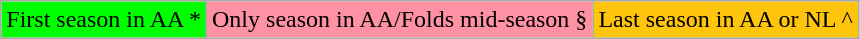<table class="wikitable" style="font-size:100%;line-height:1.1;">
<tr>
<td style="background-color:#00FF00;">First season in AA *</td>
<td style="background-color:#FF91A4;">Only season in AA/Folds mid-season §</td>
<td style="background-color:#FFC40C;">Last season in AA or NL ^</td>
</tr>
</table>
